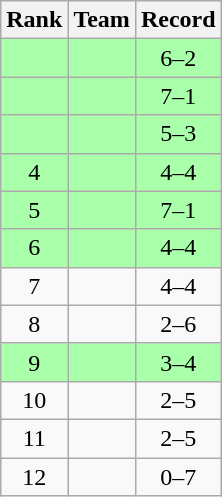<table class="wikitable">
<tr>
<th>Rank</th>
<th>Team</th>
<th>Record</th>
</tr>
<tr bgcolor=aaffaa>
<td align=center></td>
<td></td>
<td align=center>6–2</td>
</tr>
<tr bgcolor=aaffaa>
<td align=center></td>
<td></td>
<td align=center>7–1</td>
</tr>
<tr bgcolor=aaffaa>
<td align=center></td>
<td></td>
<td align=center>5–3</td>
</tr>
<tr bgcolor=aaffaa>
<td align=center>4</td>
<td></td>
<td align=center>4–4</td>
</tr>
<tr bgcolor=aaffaa>
<td align=center>5</td>
<td></td>
<td align=center>7–1</td>
</tr>
<tr bgcolor=aaffaa>
<td align=center>6</td>
<td></td>
<td align=center>4–4</td>
</tr>
<tr>
<td align=center>7</td>
<td></td>
<td align=center>4–4</td>
</tr>
<tr>
<td align=center>8</td>
<td></td>
<td align=center>2–6</td>
</tr>
<tr bgcolor=aaffaa>
<td align=center>9</td>
<td></td>
<td align=center>3–4</td>
</tr>
<tr>
<td align=center>10</td>
<td></td>
<td align=center>2–5</td>
</tr>
<tr>
<td align=center>11</td>
<td></td>
<td align=center>2–5</td>
</tr>
<tr>
<td align=center>12</td>
<td></td>
<td align=center>0–7</td>
</tr>
</table>
